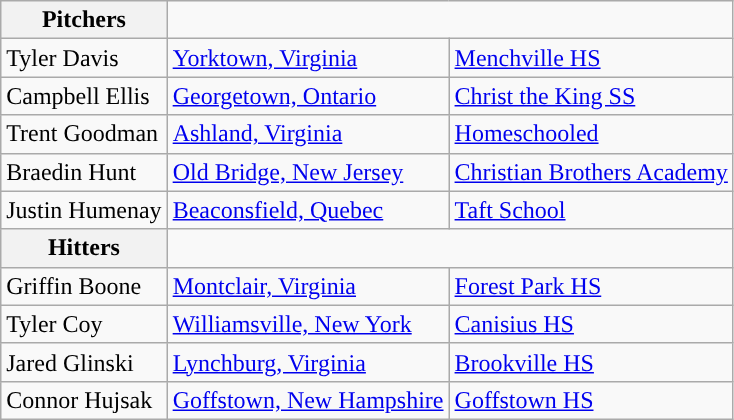<table class="wikitable">
<tr>
<th>Pitchers</th>
</tr>
<tr>
<td>Tyler Davis</td>
<td><a href='#'>Yorktown, Virginia</a></td>
<td><a href='#'>Menchville HS</a></td>
</tr>
<tr>
<td>Campbell Ellis</td>
<td><a href='#'>Georgetown, Ontario</a></td>
<td><a href='#'>Christ the King SS</a></td>
</tr>
<tr>
<td>Trent Goodman</td>
<td><a href='#'>Ashland, Virginia</a></td>
<td><a href='#'>Homeschooled</a></td>
</tr>
<tr>
<td>Braedin Hunt</td>
<td><a href='#'>Old Bridge, New Jersey</a></td>
<td><a href='#'>Christian Brothers Academy</a></td>
</tr>
<tr>
<td>Justin Humenay</td>
<td><a href='#'>Beaconsfield, Quebec</a></td>
<td><a href='#'>Taft School</a></td>
</tr>
<tr>
<th>Hitters</th>
</tr>
<tr>
<td>Griffin Boone</td>
<td><a href='#'>Montclair, Virginia</a></td>
<td><a href='#'>Forest Park HS</a></td>
</tr>
<tr>
<td>Tyler Coy</td>
<td><a href='#'>Williamsville, New York</a></td>
<td><a href='#'>Canisius HS</a></td>
</tr>
<tr>
<td>Jared Glinski</td>
<td><a href='#'>Lynchburg, Virginia</a></td>
<td><a href='#'>Brookville HS</a></td>
</tr>
<tr>
<td>Connor Hujsak</td>
<td><a href='#'>Goffstown, New Hampshire</a></td>
<td><a href='#'>Goffstown HS</a></td>
</tr>
</table>
